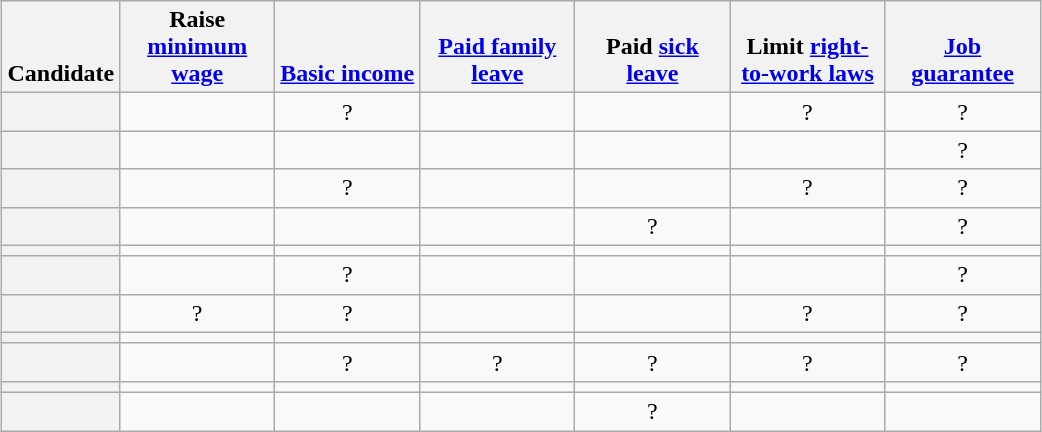<table class="wikitable sortable" style=margin:auto;table-layout:fixed;text-align:center>
<tr valign=bottom>
<th>Candidate</th>
<th style=max-width:6em>Raise <a href='#'>minimum wage</a></th>
<th style=max-width:6em><a href='#'>Basic income</a></th>
<th style=max-width:6em><a href='#'>Paid family leave</a></th>
<th style=max-width:6em>Paid <a href='#'>sick leave</a></th>
<th style=max-width:6em>Limit <a href='#'>right-to-work laws</a></th>
<th style=max-width:6em><a href='#'>Job guarantee</a></th>
</tr>
<tr>
<th></th>
<td></td>
<td>?</td>
<td></td>
<td></td>
<td>?</td>
<td>?</td>
</tr>
<tr>
<th></th>
<td></td>
<td></td>
<td></td>
<td></td>
<td></td>
<td>?</td>
</tr>
<tr>
<th></th>
<td></td>
<td>?</td>
<td></td>
<td></td>
<td>?</td>
<td>?</td>
</tr>
<tr>
<th></th>
<td></td>
<td></td>
<td></td>
<td>?</td>
<td></td>
<td>?</td>
</tr>
<tr>
<th></th>
<td></td>
<td></td>
<td></td>
<td></td>
<td></td>
<td></td>
</tr>
<tr>
<th></th>
<td></td>
<td>?</td>
<td></td>
<td></td>
<td></td>
<td>?</td>
</tr>
<tr>
<th></th>
<td>?</td>
<td>?</td>
<td></td>
<td></td>
<td>?</td>
<td>?</td>
</tr>
<tr>
<th></th>
<td></td>
<td></td>
<td></td>
<td></td>
<td></td>
<td></td>
</tr>
<tr>
<th></th>
<td></td>
<td>?</td>
<td>?</td>
<td>?</td>
<td>?</td>
<td>?</td>
</tr>
<tr>
<th></th>
<td></td>
<td></td>
<td></td>
<td></td>
<td></td>
<td></td>
</tr>
<tr>
<th></th>
<td></td>
<td></td>
<td></td>
<td>?</td>
<td></td>
<td></td>
</tr>
</table>
